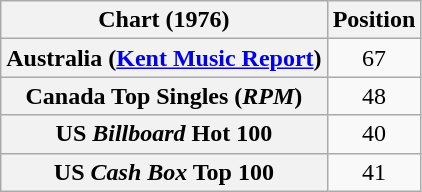<table class="wikitable sortable plainrowheaders" style="text-align:center">
<tr>
<th scope="col">Chart (1976)</th>
<th scope="col">Position</th>
</tr>
<tr>
<th scope="row">Australia (<a href='#'>Kent Music Report</a>)</th>
<td>67</td>
</tr>
<tr>
<th scope="row">Canada Top Singles (<em>RPM</em>)</th>
<td>48</td>
</tr>
<tr>
<th scope="row">US <em>Billboard</em> Hot 100</th>
<td>40</td>
</tr>
<tr>
<th scope="row">US <em>Cash Box</em> Top 100</th>
<td>41</td>
</tr>
</table>
